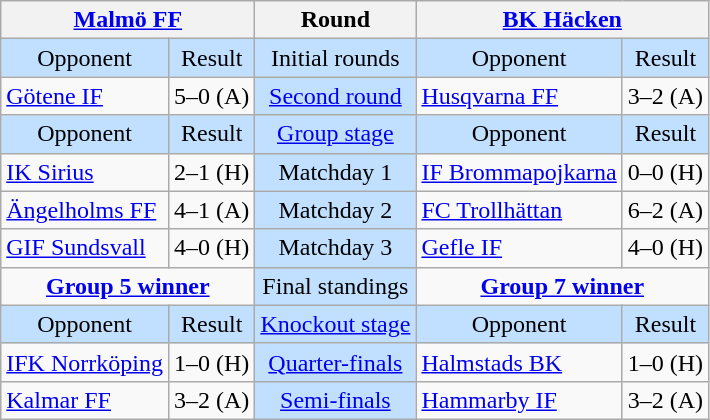<table class="wikitable" style="text-align: center;">
<tr>
<th colspan=2><a href='#'>Malmö FF</a></th>
<th>Round</th>
<th colspan=2><a href='#'>BK Häcken</a></th>
</tr>
<tr style="background:#c1e0ff;">
<td>Opponent</td>
<td>Result</td>
<td>Initial rounds</td>
<td>Opponent</td>
<td>Result</td>
</tr>
<tr>
<td align=left><a href='#'>Götene IF</a></td>
<td>5–0 (A)</td>
<td style="background:#c1e0ff;"><a href='#'>Second round</a></td>
<td align=left><a href='#'>Husqvarna FF</a></td>
<td>3–2 (A)</td>
</tr>
<tr style="background:#c1e0ff;">
<td>Opponent</td>
<td>Result</td>
<td><a href='#'>Group stage</a></td>
<td>Opponent</td>
<td>Result</td>
</tr>
<tr>
<td align=left><a href='#'>IK Sirius</a></td>
<td>2–1 (H)</td>
<td style="background:#c1e0ff;">Matchday 1</td>
<td align=left><a href='#'>IF Brommapojkarna</a></td>
<td>0–0 (H)</td>
</tr>
<tr>
<td align=left><a href='#'>Ängelholms FF</a></td>
<td>4–1 (A)</td>
<td style="background:#c1e0ff;">Matchday 2</td>
<td align=left><a href='#'>FC Trollhättan</a></td>
<td>6–2 (A)</td>
</tr>
<tr>
<td align=left><a href='#'>GIF Sundsvall</a></td>
<td>4–0 (H)</td>
<td style="background:#c1e0ff;">Matchday 3</td>
<td align=left><a href='#'>Gefle IF</a></td>
<td>4–0 (H)</td>
</tr>
<tr>
<td colspan="2" style="text-align:center; vertical-align:top;"><strong><a href='#'>Group 5 winner</a></strong><br></td>
<td style="background:#c1e0ff">Final standings</td>
<td colspan="2" style="text-align:center; vertical-align:top;"><strong><a href='#'>Group 7 winner</a></strong><br></td>
</tr>
<tr style="background:#c1e0ff;">
<td>Opponent</td>
<td>Result</td>
<td><a href='#'>Knockout stage</a></td>
<td>Opponent</td>
<td>Result</td>
</tr>
<tr>
<td align=left><a href='#'>IFK Norrköping</a></td>
<td>1–0 (H)</td>
<td style="background:#c1e0ff;"><a href='#'>Quarter-finals</a></td>
<td align=left><a href='#'>Halmstads BK</a></td>
<td>1–0 (H)</td>
</tr>
<tr>
<td align=left><a href='#'>Kalmar FF</a></td>
<td>3–2 (A)</td>
<td style="background:#c1e0ff;"><a href='#'>Semi-finals</a></td>
<td align=left><a href='#'>Hammarby IF</a></td>
<td>3–2 (A)</td>
</tr>
</table>
